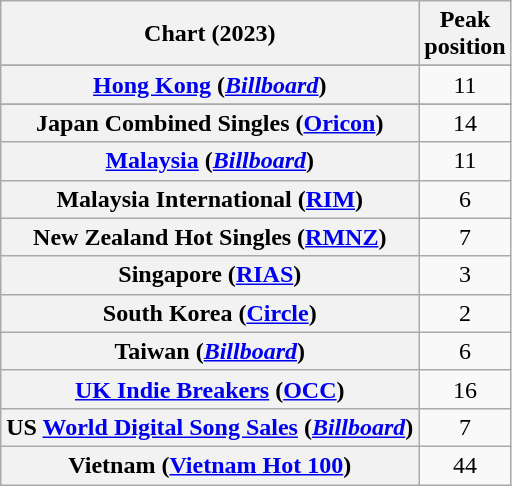<table class="wikitable sortable plainrowheaders" style="text-align:center">
<tr>
<th scope="col">Chart (2023)</th>
<th scope="col">Peak<br>position</th>
</tr>
<tr>
</tr>
<tr>
</tr>
<tr>
<th scope="row"><a href='#'>Hong Kong</a> (<em><a href='#'>Billboard</a></em>)</th>
<td>11</td>
</tr>
<tr>
</tr>
<tr>
<th scope="row">Japan Combined Singles (<a href='#'>Oricon</a>)</th>
<td>14</td>
</tr>
<tr>
<th scope="row"><a href='#'>Malaysia</a> (<em><a href='#'>Billboard</a></em>)</th>
<td>11</td>
</tr>
<tr>
<th scope="row">Malaysia International (<a href='#'>RIM</a>)</th>
<td>6</td>
</tr>
<tr>
<th scope="row">New Zealand Hot Singles (<a href='#'>RMNZ</a>)</th>
<td>7</td>
</tr>
<tr>
<th scope="row">Singapore (<a href='#'>RIAS</a>)</th>
<td>3</td>
</tr>
<tr>
<th scope="row">South Korea (<a href='#'>Circle</a>)</th>
<td>2</td>
</tr>
<tr>
<th scope="row">Taiwan (<em><a href='#'>Billboard</a></em>)</th>
<td>6</td>
</tr>
<tr>
<th scope="row"><a href='#'>UK Indie Breakers</a> (<a href='#'>OCC</a>)</th>
<td>16</td>
</tr>
<tr>
<th scope="row">US <a href='#'>World Digital Song Sales</a> (<em><a href='#'>Billboard</a></em>)</th>
<td>7</td>
</tr>
<tr>
<th scope="row">Vietnam (<a href='#'>Vietnam Hot 100</a>)</th>
<td>44</td>
</tr>
</table>
